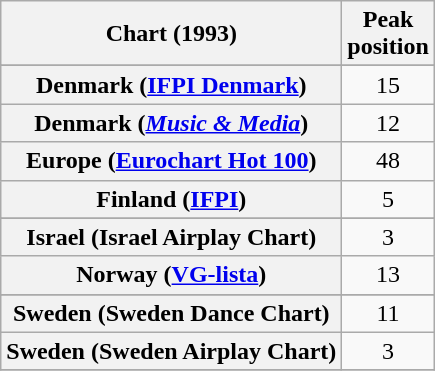<table class="wikitable sortable plainrowheaders">
<tr>
<th scope="col">Chart (1993)</th>
<th scope="col">Peak<br>position</th>
</tr>
<tr>
</tr>
<tr>
<th scope="row">Denmark (<a href='#'>IFPI Denmark</a>)</th>
<td style="text-align:center">15</td>
</tr>
<tr>
<th scope="row">Denmark (<em><a href='#'>Music & Media</a></em>)</th>
<td style="text-align:center">12</td>
</tr>
<tr>
<th scope="row">Europe (<a href='#'>Eurochart Hot 100</a>)</th>
<td style="text-align:center">48</td>
</tr>
<tr>
<th scope="row">Finland (<a href='#'>IFPI</a>)</th>
<td style="text-align:center">5</td>
</tr>
<tr>
</tr>
<tr>
<th scope="row">Israel (Israel Airplay Chart)</th>
<td style="text-align:center">3</td>
</tr>
<tr>
<th scope="row">Norway (<a href='#'>VG-lista</a>)</th>
<td style="text-align:center">13</td>
</tr>
<tr>
</tr>
<tr>
<th scope="row">Sweden (Sweden Dance Chart)</th>
<td style="text-align:center">11</td>
</tr>
<tr>
<th scope="row">Sweden (Sweden Airplay Chart)</th>
<td style="text-align:center">3</td>
</tr>
<tr>
</tr>
</table>
